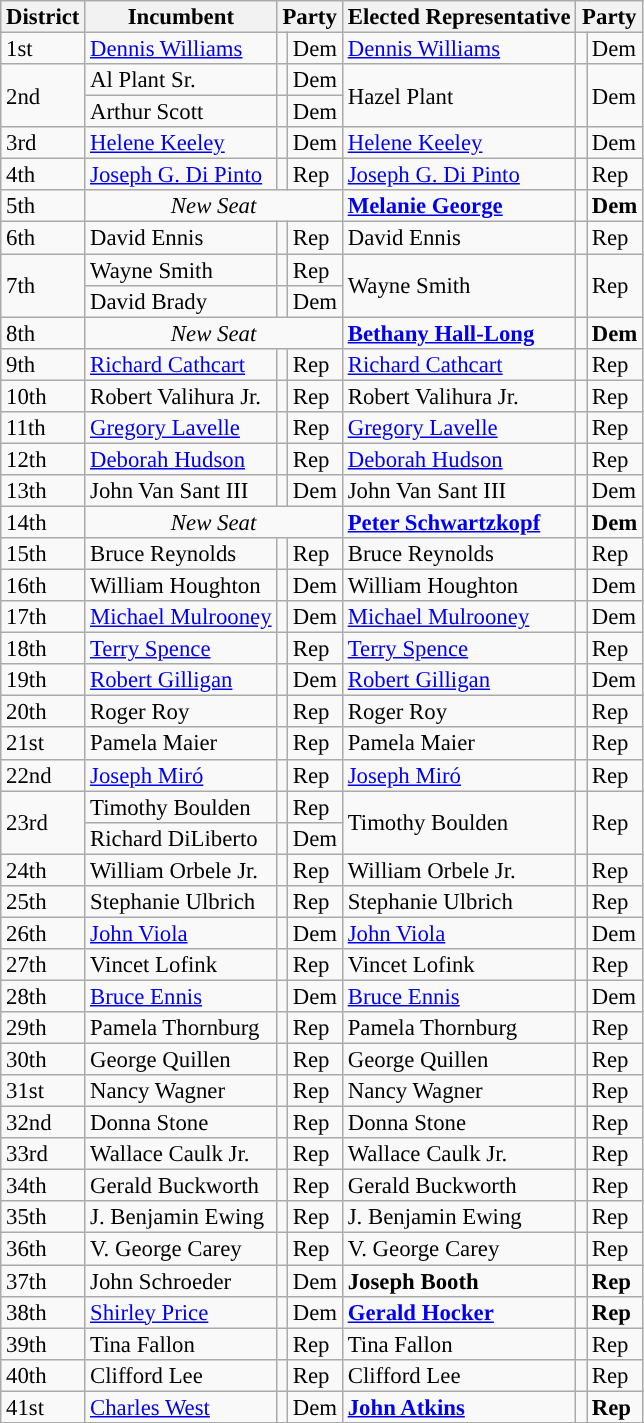<table class="sortable wikitable" style="font-size:95%;line-height:14px;">
<tr>
<th class="sortable">District</th>
<th class="unsortable">Incumbent</th>
<th colspan="2">Party</th>
<th class="unsortable">Elected Representative</th>
<th colspan="2">Party</th>
</tr>
<tr>
<td>1st</td>
<td><a href='#'>Dennis Williams</a></td>
<td style="background:"></td>
<td>Dem</td>
<td><a href='#'>Dennis Williams</a></td>
<td style="background:"></td>
<td>Dem</td>
</tr>
<tr>
<td rowspan=2>2nd</td>
<td>Al Plant Sr.</td>
<td style="background:"></td>
<td>Dem</td>
<td rowspan=2>Hazel Plant</td>
<td rowspan=2 style="background:"></td>
<td rowspan=2>Dem</td>
</tr>
<tr>
<td>Arthur Scott</td>
<td style="background:"></td>
<td>Dem</td>
</tr>
<tr>
<td>3rd</td>
<td><a href='#'>Helene Keeley</a></td>
<td style="background:"></td>
<td>Dem</td>
<td><a href='#'>Helene Keeley</a></td>
<td style="background:"></td>
<td>Dem</td>
</tr>
<tr>
<td>4th</td>
<td><a href='#'>Joseph G. Di Pinto</a></td>
<td style="background:"></td>
<td>Rep</td>
<td><a href='#'>Joseph G. Di Pinto</a></td>
<td style="background:"></td>
<td>Rep</td>
</tr>
<tr>
<td>5th</td>
<td colspan=3 align=center><em>New Seat</em></td>
<td><strong><a href='#'>Melanie George</a></strong></td>
<td style="background:"></td>
<td><strong>Dem</strong></td>
</tr>
<tr>
<td>6th</td>
<td>David Ennis</td>
<td style="background:"></td>
<td>Rep</td>
<td>David Ennis</td>
<td style="background:"></td>
<td>Rep</td>
</tr>
<tr>
<td rowspan=2>7th</td>
<td>Wayne Smith</td>
<td style="background:"></td>
<td>Rep</td>
<td rowspan=2>Wayne Smith</td>
<td rowspan=2 style="background:"></td>
<td rowspan=2>Rep</td>
</tr>
<tr>
<td>David Brady</td>
<td style="background:"></td>
<td>Dem</td>
</tr>
<tr>
<td>8th</td>
<td colspan=3 align=center><em>New Seat</em></td>
<td><strong><a href='#'>Bethany Hall-Long</a></strong></td>
<td style="background:"></td>
<td><strong>Dem</strong></td>
</tr>
<tr>
<td>9th</td>
<td><a href='#'>Richard Cathcart</a></td>
<td style="background:"></td>
<td>Rep</td>
<td><a href='#'>Richard Cathcart</a></td>
<td style="background:"></td>
<td>Rep</td>
</tr>
<tr>
<td>10th</td>
<td>Robert Valihura Jr.</td>
<td style="background:"></td>
<td>Rep</td>
<td>Robert Valihura Jr.</td>
<td style="background:"></td>
<td>Rep</td>
</tr>
<tr>
<td>11th</td>
<td><a href='#'>Gregory Lavelle</a></td>
<td style="background:"></td>
<td>Rep</td>
<td><a href='#'>Gregory Lavelle</a></td>
<td style="background:"></td>
<td>Rep</td>
</tr>
<tr>
<td>12th</td>
<td><a href='#'>Deborah Hudson</a></td>
<td style="background:"></td>
<td>Rep</td>
<td><a href='#'>Deborah Hudson</a></td>
<td style="background:"></td>
<td>Rep</td>
</tr>
<tr>
<td>13th</td>
<td>John Van Sant III</td>
<td style="background:"></td>
<td>Dem</td>
<td>John Van Sant III</td>
<td style="background:"></td>
<td>Dem</td>
</tr>
<tr>
<td>14th</td>
<td colspan=3 align=center><em>New Seat</em></td>
<td><strong><a href='#'>Peter Schwartzkopf</a></strong></td>
<td style="background:"></td>
<td><strong>Dem</strong></td>
</tr>
<tr>
<td>15th</td>
<td>Bruce Reynolds</td>
<td style="background:"></td>
<td>Rep</td>
<td>Bruce Reynolds</td>
<td style="background:"></td>
<td>Rep</td>
</tr>
<tr>
<td>16th</td>
<td>William Houghton</td>
<td style="background:"></td>
<td>Dem</td>
<td>William Houghton</td>
<td style="background:"></td>
<td>Dem</td>
</tr>
<tr>
<td>17th</td>
<td><a href='#'>Michael Mulrooney</a></td>
<td style="background:"></td>
<td>Dem</td>
<td><a href='#'>Michael Mulrooney</a></td>
<td style="background:"></td>
<td>Dem</td>
</tr>
<tr>
<td>18th</td>
<td><a href='#'>Terry Spence</a></td>
<td style="background:"></td>
<td>Rep</td>
<td><a href='#'>Terry Spence</a></td>
<td style="background:"></td>
<td>Rep</td>
</tr>
<tr>
<td>19th</td>
<td><a href='#'>Robert Gilligan</a></td>
<td style="background:"></td>
<td>Dem</td>
<td><a href='#'>Robert Gilligan</a></td>
<td style="background:"></td>
<td>Dem</td>
</tr>
<tr>
<td>20th</td>
<td>Roger Roy</td>
<td style="background:"></td>
<td>Rep</td>
<td>Roger Roy</td>
<td style="background:"></td>
<td>Rep</td>
</tr>
<tr>
<td>21st</td>
<td>Pamela Maier</td>
<td style="background:"></td>
<td>Rep</td>
<td>Pamela Maier</td>
<td style="background:"></td>
<td>Rep</td>
</tr>
<tr>
<td>22nd</td>
<td><a href='#'>Joseph Miró</a></td>
<td style="background:"></td>
<td>Rep</td>
<td><a href='#'>Joseph Miró</a></td>
<td style="background:"></td>
<td>Rep</td>
</tr>
<tr>
<td rowspan=2>23rd</td>
<td>Timothy Boulden</td>
<td style="background:"></td>
<td>Rep</td>
<td rowspan=2>Timothy Boulden</td>
<td rowspan=2 style="background:"></td>
<td rowspan=2>Rep</td>
</tr>
<tr>
<td>Richard DiLiberto</td>
<td style="background:"></td>
<td>Dem</td>
</tr>
<tr>
<td>24th</td>
<td>William Orbele Jr.</td>
<td style="background:"></td>
<td>Rep</td>
<td>William Orbele Jr.</td>
<td style="background:"></td>
<td>Rep</td>
</tr>
<tr>
<td>25th</td>
<td>Stephanie Ulbrich</td>
<td style="background:"></td>
<td>Rep</td>
<td>Stephanie Ulbrich</td>
<td style="background:"></td>
<td>Rep</td>
</tr>
<tr>
<td>26th</td>
<td><a href='#'>John Viola</a></td>
<td style="background:"></td>
<td>Dem</td>
<td><a href='#'>John Viola</a></td>
<td style="background:"></td>
<td>Dem</td>
</tr>
<tr>
<td>27th</td>
<td>Vincet Lofink</td>
<td style="background:"></td>
<td>Rep</td>
<td>Vincet Lofink</td>
<td style="background:"></td>
<td>Rep</td>
</tr>
<tr>
<td>28th</td>
<td><a href='#'>Bruce Ennis</a></td>
<td style="background:"></td>
<td>Dem</td>
<td><a href='#'>Bruce Ennis</a></td>
<td style="background:"></td>
<td>Dem</td>
</tr>
<tr>
<td>29th</td>
<td>Pamela Thornburg</td>
<td style="background:"></td>
<td>Rep</td>
<td>Pamela Thornburg</td>
<td style="background:"></td>
<td>Rep</td>
</tr>
<tr>
<td>30th</td>
<td>George Quillen</td>
<td style="background:"></td>
<td>Rep</td>
<td>George Quillen</td>
<td style="background:"></td>
<td>Rep</td>
</tr>
<tr>
<td>31st</td>
<td>Nancy Wagner</td>
<td style="background:"></td>
<td>Rep</td>
<td>Nancy Wagner</td>
<td style="background:"></td>
<td>Rep</td>
</tr>
<tr>
<td>32nd</td>
<td>Donna Stone</td>
<td style="background:"></td>
<td>Rep</td>
<td>Donna Stone</td>
<td style="background:"></td>
<td>Rep</td>
</tr>
<tr>
<td>33rd</td>
<td>Wallace Caulk Jr.</td>
<td style="background:"></td>
<td>Rep</td>
<td>Wallace Caulk Jr.</td>
<td style="background:"></td>
<td>Rep</td>
</tr>
<tr>
<td>34th</td>
<td>Gerald Buckworth</td>
<td style="background:"></td>
<td>Rep</td>
<td>Gerald Buckworth</td>
<td style="background:"></td>
<td>Rep</td>
</tr>
<tr>
<td>35th</td>
<td>J. Benjamin Ewing</td>
<td style="background:"></td>
<td>Rep</td>
<td>J. Benjamin Ewing</td>
<td style="background:"></td>
<td>Rep</td>
</tr>
<tr>
<td>36th</td>
<td>V. George Carey</td>
<td style="background:"></td>
<td>Rep</td>
<td>V. George Carey</td>
<td style="background:"></td>
<td>Rep</td>
</tr>
<tr>
<td>37th</td>
<td>John Schroeder</td>
<td style="background:"></td>
<td>Dem</td>
<td><strong>Joseph Booth</strong></td>
<td style="background:"></td>
<td><strong>Rep</strong></td>
</tr>
<tr>
<td>38th</td>
<td><a href='#'>Shirley Price</a></td>
<td style="background:"></td>
<td>Dem</td>
<td><strong><a href='#'>Gerald Hocker</a></strong></td>
<td style="background:"></td>
<td><strong>Rep</strong></td>
</tr>
<tr>
<td>39th</td>
<td>Tina Fallon</td>
<td style="background:"></td>
<td>Rep</td>
<td>Tina Fallon</td>
<td style="background:"></td>
<td>Rep</td>
</tr>
<tr>
<td>40th</td>
<td>Clifford Lee</td>
<td style="background:"></td>
<td>Rep</td>
<td>Clifford Lee</td>
<td style="background:"></td>
<td>Rep</td>
</tr>
<tr>
<td>41st</td>
<td><a href='#'>Charles West</a></td>
<td style="background:"></td>
<td>Dem</td>
<td><strong><a href='#'>John Atkins</a></strong></td>
<td style="background:"></td>
<td><strong>Rep</strong></td>
</tr>
<tr>
</tr>
</table>
